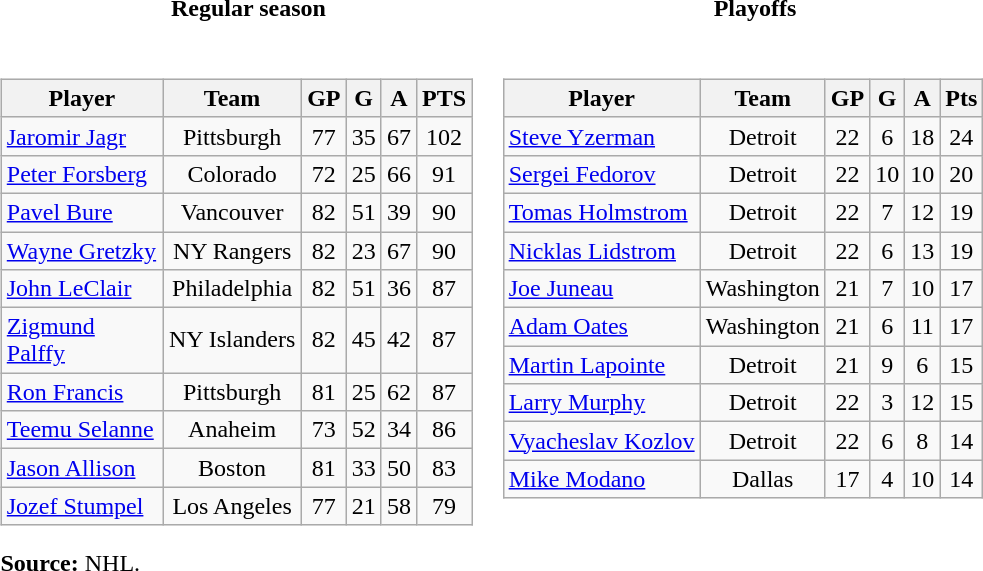<table>
<tr>
<th>Regular season</th>
<th>Playoffs</th>
</tr>
<tr valign="top">
<td><br><table class="wikitable">
<tr>
<th bgcolor="#DDDDFF" width="37.5%">Player</th>
<th bgcolor="#DDDDFF" width="30%">Team</th>
<th bgcolor="#DDDDFF" width="7.5%">GP</th>
<th bgcolor="#DDDDFF" width="7.5%">G</th>
<th bgcolor="#DDDDFF" width="7.5%">A</th>
<th bgcolor="#DDDDFF" width="10%">PTS</th>
</tr>
<tr align="center">
<td align="left"><a href='#'>Jaromir Jagr</a></td>
<td>Pittsburgh</td>
<td>77</td>
<td>35</td>
<td>67</td>
<td>102</td>
</tr>
<tr align="center">
<td align="left"><a href='#'>Peter Forsberg</a></td>
<td>Colorado</td>
<td>72</td>
<td>25</td>
<td>66</td>
<td>91</td>
</tr>
<tr align="center">
<td align="left"><a href='#'>Pavel Bure</a></td>
<td>Vancouver</td>
<td>82</td>
<td>51</td>
<td>39</td>
<td>90</td>
</tr>
<tr align="center">
<td align="left"><a href='#'>Wayne Gretzky</a></td>
<td>NY Rangers</td>
<td>82</td>
<td>23</td>
<td>67</td>
<td>90</td>
</tr>
<tr align="center">
<td align="left"><a href='#'>John LeClair</a></td>
<td>Philadelphia</td>
<td>82</td>
<td>51</td>
<td>36</td>
<td>87</td>
</tr>
<tr align="center">
<td align="left"><a href='#'>Zigmund Palffy</a></td>
<td>NY Islanders</td>
<td>82</td>
<td>45</td>
<td>42</td>
<td>87</td>
</tr>
<tr align="center">
<td align="left"><a href='#'>Ron Francis</a></td>
<td>Pittsburgh</td>
<td>81</td>
<td>25</td>
<td>62</td>
<td>87</td>
</tr>
<tr align="center">
<td align="left"><a href='#'>Teemu Selanne</a></td>
<td>Anaheim</td>
<td>73</td>
<td>52</td>
<td>34</td>
<td>86</td>
</tr>
<tr align="center">
<td align="left"><a href='#'>Jason Allison</a></td>
<td>Boston</td>
<td>81</td>
<td>33</td>
<td>50</td>
<td>83</td>
</tr>
<tr align="center">
<td align="left"><a href='#'>Jozef Stumpel</a></td>
<td>Los Angeles</td>
<td>77</td>
<td>21</td>
<td>58</td>
<td>79</td>
</tr>
</table>
<strong>Source:</strong> NHL.</td>
<td><br><table class="wikitable">
<tr>
<th>Player</th>
<th>Team</th>
<th>GP</th>
<th>G</th>
<th>A</th>
<th>Pts</th>
</tr>
<tr align="center">
<td align="left"><a href='#'>Steve Yzerman</a></td>
<td>Detroit</td>
<td>22</td>
<td>6</td>
<td>18</td>
<td>24</td>
</tr>
<tr align="center">
<td align="left"><a href='#'>Sergei Fedorov</a></td>
<td>Detroit</td>
<td>22</td>
<td>10</td>
<td>10</td>
<td>20</td>
</tr>
<tr align="center">
<td align="left"><a href='#'>Tomas Holmstrom</a></td>
<td>Detroit</td>
<td>22</td>
<td>7</td>
<td>12</td>
<td>19</td>
</tr>
<tr align="center">
<td align="left"><a href='#'>Nicklas Lidstrom</a></td>
<td>Detroit</td>
<td>22</td>
<td>6</td>
<td>13</td>
<td>19</td>
</tr>
<tr align="center">
<td align="left"><a href='#'>Joe Juneau</a></td>
<td>Washington</td>
<td>21</td>
<td>7</td>
<td>10</td>
<td>17</td>
</tr>
<tr align="center">
<td align="left"><a href='#'>Adam Oates</a></td>
<td>Washington</td>
<td>21</td>
<td>6</td>
<td>11</td>
<td>17</td>
</tr>
<tr align="center">
<td align="left"><a href='#'>Martin Lapointe</a></td>
<td>Detroit</td>
<td>21</td>
<td>9</td>
<td>6</td>
<td>15</td>
</tr>
<tr align="center">
<td align="left"><a href='#'>Larry Murphy</a></td>
<td>Detroit</td>
<td>22</td>
<td>3</td>
<td>12</td>
<td>15</td>
</tr>
<tr align="center">
<td align="left"><a href='#'>Vyacheslav Kozlov</a></td>
<td>Detroit</td>
<td>22</td>
<td>6</td>
<td>8</td>
<td>14</td>
</tr>
<tr align="center">
<td align="left"><a href='#'>Mike Modano</a></td>
<td>Dallas</td>
<td>17</td>
<td>4</td>
<td>10</td>
<td>14</td>
</tr>
</table>
</td>
</tr>
</table>
